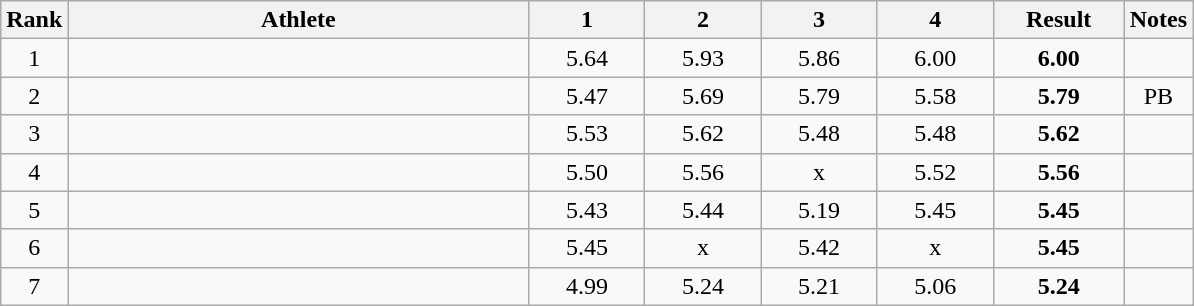<table class="wikitable" style="text-align:center">
<tr>
<th>Rank</th>
<th width=300>Athlete</th>
<th width=70>1</th>
<th width=70>2</th>
<th width=70>3</th>
<th width=70>4</th>
<th width=80>Result</th>
<th>Notes</th>
</tr>
<tr>
<td>1</td>
<td align=left></td>
<td>5.64</td>
<td>5.93</td>
<td>5.86</td>
<td>6.00</td>
<td><strong>6.00</strong></td>
<td></td>
</tr>
<tr>
<td>2</td>
<td align=left></td>
<td>5.47</td>
<td>5.69</td>
<td>5.79</td>
<td>5.58</td>
<td><strong>5.79</strong></td>
<td>PB</td>
</tr>
<tr>
<td>3</td>
<td align=left></td>
<td>5.53</td>
<td>5.62</td>
<td>5.48</td>
<td>5.48</td>
<td><strong>5.62</strong></td>
<td></td>
</tr>
<tr>
<td>4</td>
<td align=left></td>
<td>5.50</td>
<td>5.56</td>
<td>x</td>
<td>5.52</td>
<td><strong>5.56</strong></td>
<td></td>
</tr>
<tr>
<td>5</td>
<td align=left></td>
<td>5.43</td>
<td>5.44</td>
<td>5.19</td>
<td>5.45</td>
<td><strong>5.45</strong></td>
<td></td>
</tr>
<tr>
<td>6</td>
<td align=left></td>
<td>5.45</td>
<td>x</td>
<td>5.42</td>
<td>x</td>
<td><strong>5.45</strong></td>
<td></td>
</tr>
<tr>
<td>7</td>
<td align=left></td>
<td>4.99</td>
<td>5.24</td>
<td>5.21</td>
<td>5.06</td>
<td><strong>5.24</strong></td>
<td></td>
</tr>
</table>
